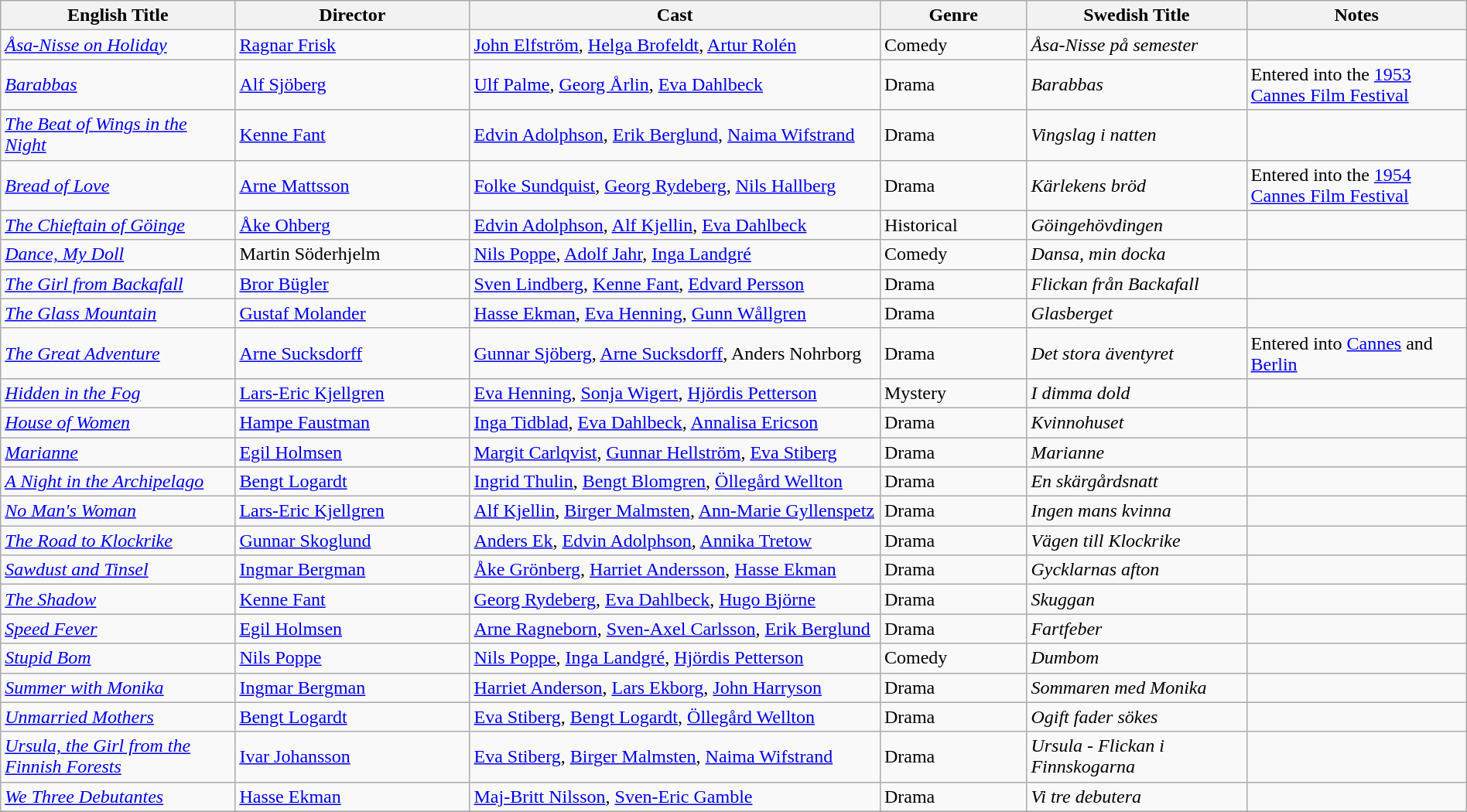<table class="wikitable" style="width:100%;">
<tr>
<th style="width:16%;">English Title</th>
<th style="width:16%;">Director</th>
<th style="width:28%;">Cast</th>
<th style="width:10%;">Genre</th>
<th style="width:15%;">Swedish Title</th>
<th style="width:15%;">Notes</th>
</tr>
<tr>
<td><em><a href='#'>Åsa-Nisse on Holiday</a></em></td>
<td><a href='#'>Ragnar Frisk</a></td>
<td><a href='#'>John Elfström</a>, <a href='#'>Helga Brofeldt</a>, <a href='#'>Artur Rolén</a></td>
<td>Comedy</td>
<td><em>Åsa-Nisse på semester</em></td>
<td></td>
</tr>
<tr>
<td><em><a href='#'>Barabbas</a></em></td>
<td><a href='#'>Alf Sjöberg</a></td>
<td><a href='#'>Ulf Palme</a>, <a href='#'>Georg Årlin</a>, <a href='#'>Eva Dahlbeck </a></td>
<td>Drama</td>
<td><em>Barabbas</em></td>
<td>Entered into the <a href='#'>1953 Cannes Film Festival</a></td>
</tr>
<tr>
<td><em><a href='#'>The Beat of Wings in the Night</a></em></td>
<td><a href='#'>Kenne Fant</a></td>
<td><a href='#'>Edvin Adolphson</a>, <a href='#'>Erik Berglund</a>, <a href='#'>Naima Wifstrand</a></td>
<td>Drama</td>
<td><em>Vingslag i natten</em></td>
<td></td>
</tr>
<tr>
<td><em><a href='#'>Bread of Love</a></em></td>
<td><a href='#'>Arne Mattsson</a></td>
<td><a href='#'>Folke Sundquist</a>, <a href='#'>Georg Rydeberg</a>, <a href='#'>Nils Hallberg</a></td>
<td>Drama</td>
<td><em>Kärlekens bröd</em></td>
<td>Entered into the <a href='#'>1954 Cannes Film Festival</a></td>
</tr>
<tr>
<td><em><a href='#'>The Chieftain of Göinge</a></em></td>
<td><a href='#'>Åke Ohberg</a></td>
<td><a href='#'>Edvin Adolphson</a>, <a href='#'>Alf Kjellin</a>, <a href='#'>Eva Dahlbeck</a></td>
<td>Historical</td>
<td><em>Göingehövdingen</em></td>
<td></td>
</tr>
<tr>
<td><em><a href='#'>Dance, My Doll</a></em></td>
<td>Martin Söderhjelm</td>
<td><a href='#'>Nils Poppe</a>, <a href='#'>Adolf Jahr</a>, <a href='#'>Inga Landgré</a></td>
<td>Comedy</td>
<td><em>Dansa, min docka</em></td>
<td></td>
</tr>
<tr>
<td><em><a href='#'>The Girl from Backafall</a></em></td>
<td><a href='#'>Bror Bügler </a></td>
<td><a href='#'>Sven Lindberg</a>, <a href='#'>Kenne Fant</a>, <a href='#'>Edvard Persson</a></td>
<td>Drama</td>
<td><em>Flickan från Backafall</em></td>
<td></td>
</tr>
<tr>
<td><em><a href='#'>The Glass Mountain</a></em></td>
<td><a href='#'>Gustaf Molander</a></td>
<td><a href='#'>Hasse Ekman</a>, <a href='#'>Eva Henning</a>, <a href='#'>Gunn Wållgren</a></td>
<td>Drama</td>
<td><em>Glasberget</em></td>
<td></td>
</tr>
<tr>
<td><em><a href='#'>The Great Adventure</a></em></td>
<td><a href='#'>Arne Sucksdorff</a></td>
<td><a href='#'>Gunnar Sjöberg</a>, <a href='#'>Arne Sucksdorff</a>, Anders Nohrborg</td>
<td>Drama</td>
<td><em>Det stora äventyret</em></td>
<td>Entered into <a href='#'>Cannes</a> and <a href='#'>Berlin</a></td>
</tr>
<tr>
<td><em><a href='#'>Hidden in the Fog</a></em></td>
<td><a href='#'>Lars-Eric Kjellgren</a></td>
<td><a href='#'>Eva Henning</a>, <a href='#'>Sonja Wigert</a>, <a href='#'>Hjördis Petterson</a></td>
<td>Mystery</td>
<td><em>I dimma dold</em></td>
<td></td>
</tr>
<tr>
<td><em><a href='#'>House of Women</a></em></td>
<td><a href='#'>Hampe Faustman</a></td>
<td><a href='#'>Inga Tidblad</a>, <a href='#'>Eva Dahlbeck</a>, <a href='#'>Annalisa Ericson</a></td>
<td>Drama</td>
<td><em>Kvinnohuset</em></td>
<td></td>
</tr>
<tr>
<td><em><a href='#'>Marianne</a></em></td>
<td><a href='#'>Egil Holmsen</a></td>
<td><a href='#'>Margit Carlqvist</a>, <a href='#'>Gunnar Hellström</a>, <a href='#'>Eva Stiberg</a></td>
<td>Drama</td>
<td><em>Marianne</em></td>
<td></td>
</tr>
<tr>
<td><em><a href='#'>A Night in the Archipelago</a></em></td>
<td><a href='#'>Bengt Logardt</a></td>
<td><a href='#'>Ingrid Thulin</a>, <a href='#'>Bengt Blomgren</a>, <a href='#'>Öllegård Wellton</a></td>
<td>Drama</td>
<td><em> En skärgårdsnatt</em></td>
<td></td>
</tr>
<tr>
<td><em><a href='#'>No Man's Woman</a></em></td>
<td><a href='#'>Lars-Eric Kjellgren</a></td>
<td><a href='#'>Alf Kjellin</a>, <a href='#'>Birger Malmsten</a>, <a href='#'>Ann-Marie Gyllenspetz</a></td>
<td>Drama</td>
<td><em>Ingen mans kvinna </em></td>
<td></td>
</tr>
<tr>
<td><em><a href='#'>The Road to Klockrike</a></em></td>
<td><a href='#'>Gunnar Skoglund</a></td>
<td><a href='#'>Anders Ek</a>, <a href='#'>Edvin Adolphson</a>, <a href='#'>Annika Tretow</a></td>
<td>Drama</td>
<td><em>Vägen till Klockrike</em></td>
<td></td>
</tr>
<tr>
<td><em><a href='#'>Sawdust and Tinsel</a></em></td>
<td><a href='#'>Ingmar Bergman</a></td>
<td><a href='#'>Åke Grönberg</a>, <a href='#'>Harriet Andersson</a>, <a href='#'>Hasse Ekman</a></td>
<td>Drama</td>
<td><em>Gycklarnas afton</em></td>
<td></td>
</tr>
<tr>
<td><em><a href='#'>The Shadow</a></em></td>
<td><a href='#'>Kenne Fant</a></td>
<td><a href='#'>Georg Rydeberg</a>, <a href='#'>Eva Dahlbeck</a>, <a href='#'>Hugo Björne</a></td>
<td>Drama</td>
<td><em>Skuggan</em></td>
<td></td>
</tr>
<tr>
<td><em><a href='#'>Speed Fever</a></em></td>
<td><a href='#'>Egil Holmsen</a></td>
<td><a href='#'>Arne Ragneborn</a>, <a href='#'>Sven-Axel Carlsson</a>, <a href='#'>Erik Berglund</a></td>
<td>Drama</td>
<td><em>Fartfeber</em></td>
<td></td>
</tr>
<tr>
<td><em><a href='#'>Stupid Bom</a></em></td>
<td><a href='#'>Nils Poppe</a></td>
<td><a href='#'>Nils Poppe</a>, <a href='#'>Inga Landgré</a>, <a href='#'>Hjördis Petterson</a></td>
<td>Comedy</td>
<td><em>Dumbom</em></td>
<td></td>
</tr>
<tr>
<td><em><a href='#'>Summer with Monika</a></em></td>
<td><a href='#'>Ingmar Bergman</a></td>
<td><a href='#'>Harriet Anderson</a>, <a href='#'>Lars Ekborg</a>, <a href='#'>John Harryson</a></td>
<td>Drama</td>
<td><em>Sommaren med Monika</em></td>
<td></td>
</tr>
<tr>
<td><em><a href='#'>Unmarried Mothers</a></em></td>
<td><a href='#'>Bengt Logardt</a></td>
<td><a href='#'>Eva Stiberg</a>, <a href='#'>Bengt Logardt</a>, <a href='#'>Öllegård Wellton</a></td>
<td>Drama</td>
<td><em>Ogift fader sökes</em></td>
<td></td>
</tr>
<tr>
<td><em><a href='#'>Ursula, the Girl from the Finnish Forests</a></em></td>
<td><a href='#'>Ivar Johansson</a></td>
<td><a href='#'>Eva Stiberg</a>, <a href='#'>Birger Malmsten</a>, <a href='#'>Naima Wifstrand</a></td>
<td>Drama</td>
<td><em>Ursula - Flickan i Finnskogarna</em></td>
<td></td>
</tr>
<tr>
<td><em><a href='#'>We Three Debutantes</a></em></td>
<td><a href='#'>Hasse Ekman</a></td>
<td><a href='#'>Maj-Britt Nilsson</a>, <a href='#'>Sven-Eric Gamble</a></td>
<td>Drama</td>
<td><em>Vi tre debutera</em></td>
<td></td>
</tr>
<tr>
</tr>
</table>
